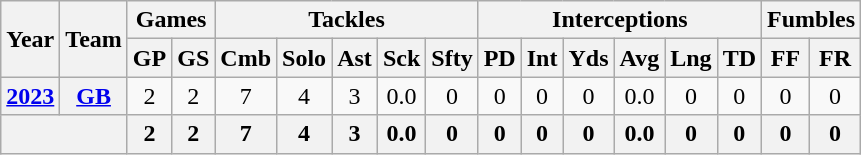<table class="wikitable" style="text-align: center;">
<tr>
<th rowspan="2">Year</th>
<th rowspan="2">Team</th>
<th colspan="2">Games</th>
<th colspan="5">Tackles</th>
<th colspan="6">Interceptions</th>
<th colspan="2">Fumbles</th>
</tr>
<tr>
<th>GP</th>
<th>GS</th>
<th>Cmb</th>
<th>Solo</th>
<th>Ast</th>
<th>Sck</th>
<th>Sfty</th>
<th>PD</th>
<th>Int</th>
<th>Yds</th>
<th>Avg</th>
<th>Lng</th>
<th>TD</th>
<th>FF</th>
<th>FR</th>
</tr>
<tr>
<th><a href='#'>2023</a></th>
<th><a href='#'>GB</a></th>
<td>2</td>
<td>2</td>
<td>7</td>
<td>4</td>
<td>3</td>
<td>0.0</td>
<td>0</td>
<td>0</td>
<td>0</td>
<td>0</td>
<td>0.0</td>
<td>0</td>
<td>0</td>
<td>0</td>
<td>0</td>
</tr>
<tr>
<th colspan="2"></th>
<th>2</th>
<th>2</th>
<th>7</th>
<th>4</th>
<th>3</th>
<th>0.0</th>
<th>0</th>
<th>0</th>
<th>0</th>
<th>0</th>
<th>0.0</th>
<th>0</th>
<th>0</th>
<th>0</th>
<th>0</th>
</tr>
</table>
